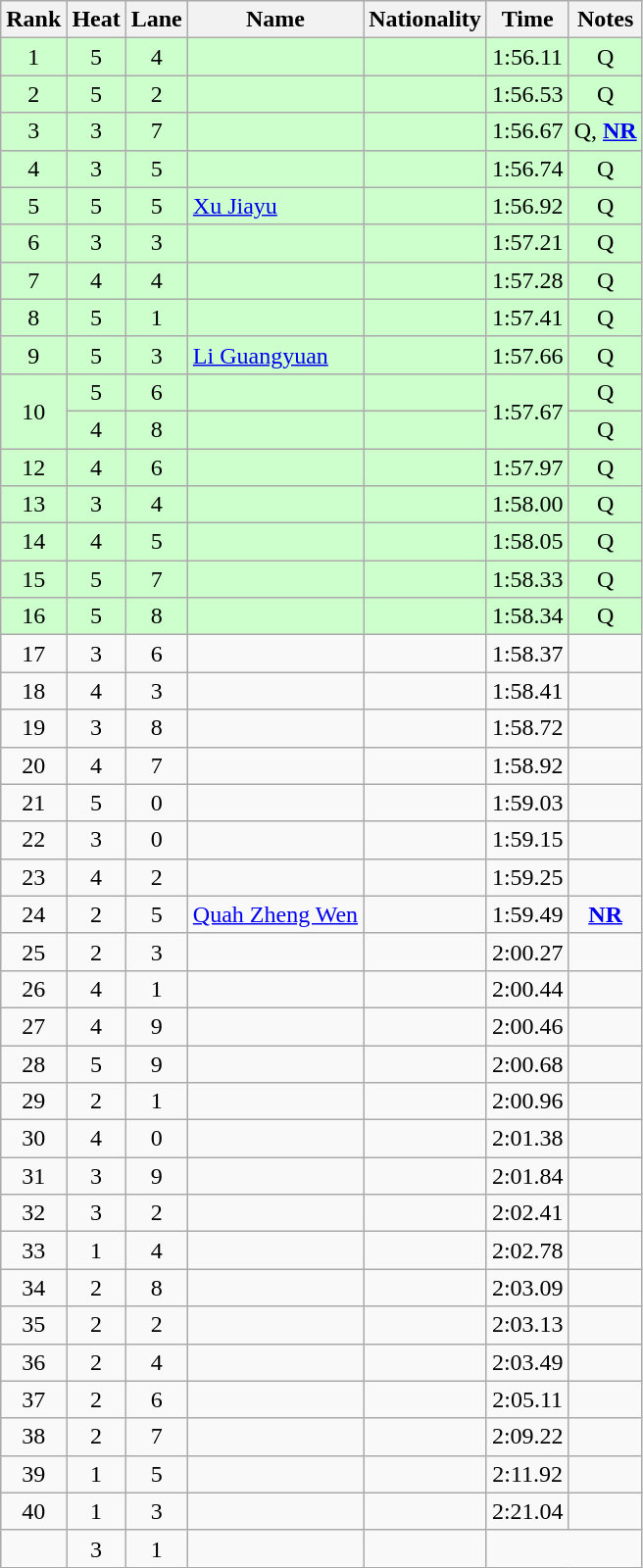<table class="wikitable sortable" style="text-align:center">
<tr>
<th>Rank</th>
<th>Heat</th>
<th>Lane</th>
<th>Name</th>
<th>Nationality</th>
<th>Time</th>
<th>Notes</th>
</tr>
<tr bgcolor=ccffcc>
<td>1</td>
<td>5</td>
<td>4</td>
<td align=left></td>
<td align=left></td>
<td>1:56.11</td>
<td>Q</td>
</tr>
<tr bgcolor=ccffcc>
<td>2</td>
<td>5</td>
<td>2</td>
<td align=left></td>
<td align=left></td>
<td>1:56.53</td>
<td>Q</td>
</tr>
<tr bgcolor=ccffcc>
<td>3</td>
<td>3</td>
<td>7</td>
<td align=left></td>
<td align=left></td>
<td>1:56.67</td>
<td>Q, <strong><a href='#'>NR</a></strong></td>
</tr>
<tr bgcolor=ccffcc>
<td>4</td>
<td>3</td>
<td>5</td>
<td align=left></td>
<td align=left></td>
<td>1:56.74</td>
<td>Q</td>
</tr>
<tr bgcolor=ccffcc>
<td>5</td>
<td>5</td>
<td>5</td>
<td align=left><a href='#'>Xu Jiayu</a></td>
<td align=left></td>
<td>1:56.92</td>
<td>Q</td>
</tr>
<tr bgcolor=ccffcc>
<td>6</td>
<td>3</td>
<td>3</td>
<td align=left></td>
<td align=left></td>
<td>1:57.21</td>
<td>Q</td>
</tr>
<tr bgcolor=ccffcc>
<td>7</td>
<td>4</td>
<td>4</td>
<td align=left></td>
<td align=left></td>
<td>1:57.28</td>
<td>Q</td>
</tr>
<tr bgcolor=ccffcc>
<td>8</td>
<td>5</td>
<td>1</td>
<td align=left></td>
<td align=left></td>
<td>1:57.41</td>
<td>Q</td>
</tr>
<tr bgcolor=ccffcc>
<td>9</td>
<td>5</td>
<td>3</td>
<td align=left><a href='#'>Li Guangyuan</a></td>
<td align=left></td>
<td>1:57.66</td>
<td>Q</td>
</tr>
<tr bgcolor=ccffcc>
<td rowspan=2>10</td>
<td>5</td>
<td>6</td>
<td align=left></td>
<td align=left></td>
<td rowspan=2>1:57.67</td>
<td>Q</td>
</tr>
<tr bgcolor=ccffcc>
<td>4</td>
<td>8</td>
<td align=left></td>
<td align=left></td>
<td>Q</td>
</tr>
<tr bgcolor=ccffcc>
<td>12</td>
<td>4</td>
<td>6</td>
<td align=left></td>
<td align=left></td>
<td>1:57.97</td>
<td>Q</td>
</tr>
<tr bgcolor=ccffcc>
<td>13</td>
<td>3</td>
<td>4</td>
<td align=left></td>
<td align=left></td>
<td>1:58.00</td>
<td>Q</td>
</tr>
<tr bgcolor=ccffcc>
<td>14</td>
<td>4</td>
<td>5</td>
<td align=left></td>
<td align=left></td>
<td>1:58.05</td>
<td>Q</td>
</tr>
<tr bgcolor=ccffcc>
<td>15</td>
<td>5</td>
<td>7</td>
<td align=left></td>
<td align=left></td>
<td>1:58.33</td>
<td>Q</td>
</tr>
<tr bgcolor=ccffcc>
<td>16</td>
<td>5</td>
<td>8</td>
<td align=left></td>
<td align=left></td>
<td>1:58.34</td>
<td>Q</td>
</tr>
<tr>
<td>17</td>
<td>3</td>
<td>6</td>
<td align=left></td>
<td align=left></td>
<td>1:58.37</td>
<td></td>
</tr>
<tr>
<td>18</td>
<td>4</td>
<td>3</td>
<td align=left></td>
<td align=left></td>
<td>1:58.41</td>
<td></td>
</tr>
<tr>
<td>19</td>
<td>3</td>
<td>8</td>
<td align=left></td>
<td align=left></td>
<td>1:58.72</td>
<td></td>
</tr>
<tr>
<td>20</td>
<td>4</td>
<td>7</td>
<td align=left></td>
<td align=left></td>
<td>1:58.92</td>
<td></td>
</tr>
<tr>
<td>21</td>
<td>5</td>
<td>0</td>
<td align=left></td>
<td align=left></td>
<td>1:59.03</td>
<td></td>
</tr>
<tr>
<td>22</td>
<td>3</td>
<td>0</td>
<td align=left></td>
<td align=left></td>
<td>1:59.15</td>
<td></td>
</tr>
<tr>
<td>23</td>
<td>4</td>
<td>2</td>
<td align=left></td>
<td align=left></td>
<td>1:59.25</td>
<td></td>
</tr>
<tr>
<td>24</td>
<td>2</td>
<td>5</td>
<td align=left><a href='#'>Quah Zheng Wen</a></td>
<td align=left></td>
<td>1:59.49</td>
<td><strong><a href='#'>NR</a></strong></td>
</tr>
<tr>
<td>25</td>
<td>2</td>
<td>3</td>
<td align=left></td>
<td align=left></td>
<td>2:00.27</td>
<td></td>
</tr>
<tr>
<td>26</td>
<td>4</td>
<td>1</td>
<td align=left></td>
<td align=left></td>
<td>2:00.44</td>
<td></td>
</tr>
<tr>
<td>27</td>
<td>4</td>
<td>9</td>
<td align=left></td>
<td align=left></td>
<td>2:00.46</td>
<td></td>
</tr>
<tr>
<td>28</td>
<td>5</td>
<td>9</td>
<td align=left></td>
<td align=left></td>
<td>2:00.68</td>
<td></td>
</tr>
<tr>
<td>29</td>
<td>2</td>
<td>1</td>
<td align=left></td>
<td align=left></td>
<td>2:00.96</td>
<td></td>
</tr>
<tr>
<td>30</td>
<td>4</td>
<td>0</td>
<td align=left></td>
<td align=left></td>
<td>2:01.38</td>
<td></td>
</tr>
<tr>
<td>31</td>
<td>3</td>
<td>9</td>
<td align=left></td>
<td align=left></td>
<td>2:01.84</td>
<td></td>
</tr>
<tr>
<td>32</td>
<td>3</td>
<td>2</td>
<td align=left></td>
<td align=left></td>
<td>2:02.41</td>
<td></td>
</tr>
<tr>
<td>33</td>
<td>1</td>
<td>4</td>
<td align=left></td>
<td align=left></td>
<td>2:02.78</td>
<td></td>
</tr>
<tr>
<td>34</td>
<td>2</td>
<td>8</td>
<td align=left></td>
<td align=left></td>
<td>2:03.09</td>
<td></td>
</tr>
<tr>
<td>35</td>
<td>2</td>
<td>2</td>
<td align=left></td>
<td align=left></td>
<td>2:03.13</td>
<td></td>
</tr>
<tr>
<td>36</td>
<td>2</td>
<td>4</td>
<td align=left></td>
<td align=left></td>
<td>2:03.49</td>
<td></td>
</tr>
<tr>
<td>37</td>
<td>2</td>
<td>6</td>
<td align=left></td>
<td align=left></td>
<td>2:05.11</td>
<td></td>
</tr>
<tr>
<td>38</td>
<td>2</td>
<td>7</td>
<td align=left></td>
<td align=left></td>
<td>2:09.22</td>
<td></td>
</tr>
<tr>
<td>39</td>
<td>1</td>
<td>5</td>
<td align=left></td>
<td align=left></td>
<td>2:11.92</td>
<td></td>
</tr>
<tr>
<td>40</td>
<td>1</td>
<td>3</td>
<td align=left></td>
<td align=left></td>
<td>2:21.04</td>
<td></td>
</tr>
<tr>
<td></td>
<td>3</td>
<td>1</td>
<td align=left></td>
<td align=left></td>
<td colspan=2></td>
</tr>
</table>
